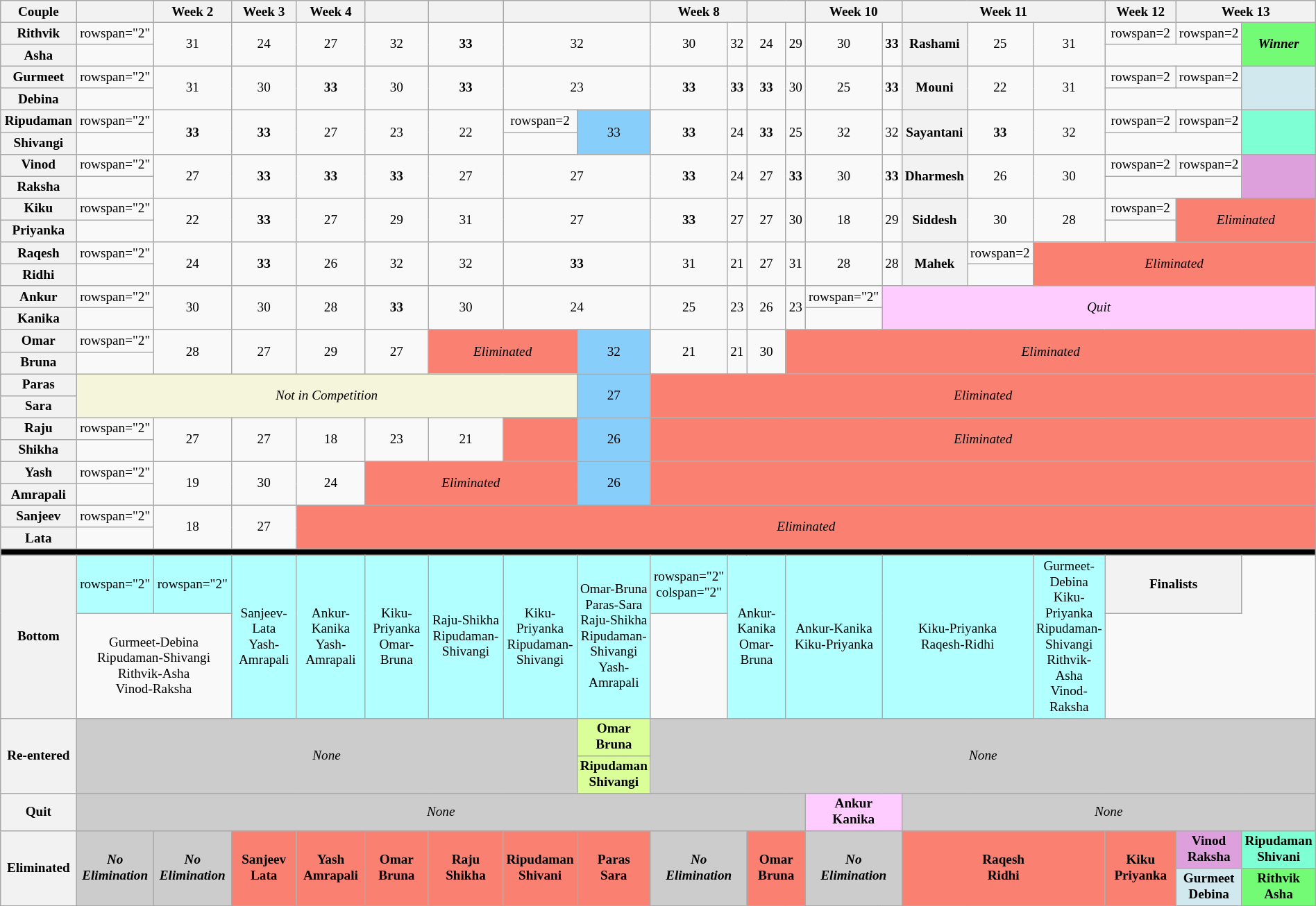<table class="wikitable " style="text-align:center; width:100%; font-size:80%; line-height:15px;">
<tr>
<th style="width: 6%;">Couple</th>
<th style="width: 6%;"></th>
<th style="width: 6%;">Week 2</th>
<th style="width: 6%;">Week 3</th>
<th style="width: 6%;">Week 4</th>
<th style="width: 6%;"></th>
<th style="width: 6%;"></th>
<th colspan="2" style="width: 6%;"></th>
<th colspan="2" style="width: 6%;">Week 8</th>
<th colspan="2" style="width: 6%;"></th>
<th colspan="2" style="width: 6%;">Week 10</th>
<th colspan="3" style="width:6%; white-space:nowrap;">Week 11</th>
<th style="width: 6%;">Week 12</th>
<th colspan="2" style="width:9%; white-space:nowrap;">Week 13</th>
</tr>
<tr>
<th>Rithvik</th>
<td>rowspan="2" </td>
<td rowspan="2">31</td>
<td rowspan=2><span>24</span></td>
<td rowspan=2>27</td>
<td rowspan=2>32</td>
<td rowspan=2><span><strong>33</strong></span></td>
<td colspan="2" rowspan="2">32</td>
<td rowspan=2>30</td>
<td rowspan="2">32</td>
<td rowspan=2><span>24</span></td>
<td rowspan=2>29</td>
<td rowspan=2>30</td>
<td rowspan="2"><span><strong>33</strong></span></td>
<th rowspan="2">Rashami</th>
<td rowspan="2">25</td>
<td rowspan="2">31</td>
<td>rowspan=2 </td>
<td>rowspan=2 </td>
<td rowspan="2" style="background:#73FB76;"><strong><em>Winner</em></strong></td>
</tr>
<tr>
<th>Asha</th>
</tr>
<tr>
<th>Gurmeet</th>
<td>rowspan="2" </td>
<td rowspan="2">31</td>
<td rowspan=2>30</td>
<td rowspan=2><span><strong>33</strong></span></td>
<td rowspan=2>30</td>
<td rowspan=2><span><strong>33</strong></span></td>
<td colspan="2" rowspan="2"><span>23</span></td>
<td rowspan=2><span><strong>33</strong></span></td>
<td rowspan="2"><span><strong>33</strong></span></td>
<td rowspan="2"><span><strong>33</strong></span></td>
<td rowspan=2>30</td>
<td rowspan=2>25</td>
<td rowspan="2"><span><strong>33</strong></span></td>
<th rowspan="2">Mouni</th>
<td rowspan="2"><span>22</span></td>
<td rowspan="2">31</td>
<td>rowspan=2 </td>
<td>rowspan=2 </td>
<td rowspan="2" style="background:#D1E8EF;"><strong><em></em></strong></td>
</tr>
<tr>
<th>Debina</th>
</tr>
<tr>
<th>Ripudaman</th>
<td>rowspan="2" </td>
<td rowspan="2"><span><strong>33</strong></span></td>
<td rowspan=2><span><strong>33</strong></span></td>
<td rowspan=2>27</td>
<td rowspan=2><span>23</span></td>
<td rowspan=2>22</td>
<td>rowspan=2 </td>
<td rowspan="2" style="background:#87CEFA;">33</td>
<td rowspan="2"><span><strong>33</strong></span></td>
<td rowspan="2">24</td>
<td rowspan="2"><span><strong>33</strong></span></td>
<td rowspan=2>25</td>
<td rowspan=2>32</td>
<td rowspan="2">32</td>
<th rowspan="2">Sayantani</th>
<td rowspan="2"><span><strong>33</strong></span></td>
<td rowspan="2">32</td>
<td>rowspan=2 </td>
<td>rowspan=2 </td>
<td rowspan="2" style="background:#7FFFD4;"><strong><em></em></strong></td>
</tr>
<tr>
<th>Shivangi</th>
</tr>
<tr>
<th>Vinod</th>
<td>rowspan="2" </td>
<td rowspan="2">27</td>
<td rowspan="2"><span><strong>33</strong></span></td>
<td rowspan="2"><span><strong>33</strong></span></td>
<td rowspan="2"><span><strong>33</strong></span></td>
<td rowspan="2">27</td>
<td colspan="2" rowspan="2">27</td>
<td rowspan="2"><span><strong>33</strong></span></td>
<td rowspan="2">24</td>
<td rowspan="2">27</td>
<td rowspan="2"><span><strong>33</strong></span></td>
<td rowspan="2">30</td>
<td rowspan="2"><span><strong>33</strong></span></td>
<th rowspan="2">Dharmesh</th>
<td rowspan="2">26</td>
<td rowspan="2">30</td>
<td>rowspan=2 </td>
<td>rowspan=2 </td>
<td rowspan="2" style="background:#DDA0DD;"><strong><em></em></strong></td>
</tr>
<tr>
<th>Raksha</th>
</tr>
<tr>
<th>Kiku</th>
<td>rowspan="2" </td>
<td rowspan="2">22</td>
<td rowspan="2"><span><strong>33</strong></span></td>
<td rowspan="2">27</td>
<td rowspan="2">29</td>
<td rowspan="2">31</td>
<td colspan="2" rowspan="2">27</td>
<td rowspan="2"><span><strong>33</strong></span></td>
<td rowspan="2">27</td>
<td rowspan="2">27</td>
<td rowspan="2">30</td>
<td rowspan=2><span>18</span></td>
<td rowspan="2">29</td>
<th rowspan="2">Siddesh</th>
<td rowspan="2">30</td>
<td rowspan="2"><span>28</span></td>
<td>rowspan=2 </td>
<td colspan="2" rowspan="2" style="background:salmon; text-align:center;"><em>Eliminated</em></td>
</tr>
<tr>
<th>Priyanka</th>
</tr>
<tr>
<th>Raqesh</th>
<td>rowspan="2" </td>
<td rowspan="2">24</td>
<td rowspan=2><span><strong>33</strong></span></td>
<td rowspan=2>26</td>
<td rowspan=2>32</td>
<td rowspan="2">32</td>
<td colspan="2" rowspan="2"><span><strong>33</strong></span></td>
<td rowspan=2>31</td>
<td rowspan="2"><span>21</span></td>
<td rowspan=2>27</td>
<td rowspan="2">31</td>
<td rowspan=2>28</td>
<td rowspan="2"><span>28</span></td>
<th rowspan="2">Mahek</th>
<td>rowspan=2 </td>
<td colspan="4" rowspan="2" style="background:salmon; text-align:center;"><em>Eliminated</em></td>
</tr>
<tr>
<th>Ridhi</th>
</tr>
<tr>
<th>Ankur</th>
<td>rowspan="2" </td>
<td rowspan="2">30</td>
<td rowspan=2>30</td>
<td rowspan=2>28</td>
<td rowspan=2><span><strong>33</strong></span></td>
<td rowspan=2>30</td>
<td colspan="2" rowspan="2">24</td>
<td rowspan=2>25</td>
<td rowspan="2">23</td>
<td rowspan="2">26</td>
<td rowspan=2><span>23</span></td>
<td>rowspan="2" </td>
<td colspan="7" rowspan="2" style="background:#fcf; text-align:center;"><em>Quit</em></td>
</tr>
<tr>
<th>Kanika</th>
</tr>
<tr>
<th>Omar</th>
<td>rowspan="2" </td>
<td rowspan="2">28</td>
<td rowspan=2>27</td>
<td rowspan=2>29</td>
<td rowspan=2>27</td>
<td rowspan=2 colspan=2 style="background:salmon; text-align:center;"><em>Eliminated</em></td>
<td rowspan="2" style="background:#87CEFA;">32</td>
<td rowspan="2"><span>21</span></td>
<td rowspan="2"><span>21</span></td>
<td rowspan="2">30</td>
<td colspan="9" rowspan="2" style="background:salmon; text-align:center;"><em>Eliminated</em></td>
</tr>
<tr>
<th>Bruna</th>
</tr>
<tr>
<th>Paras</th>
<td colspan="7" rowspan="2" style="background:beige; text-align:center;"><em>Not in Competition</em></td>
<td rowspan="2" style="background:#87CEFA;">27</td>
<td colspan="12" rowspan="2" style="background:salmon; text-align:center;"><em>Eliminated</em></td>
</tr>
<tr>
<th>Sara</th>
</tr>
<tr>
<th>Raju</th>
<td>rowspan="2" </td>
<td rowspan="2">27</td>
<td rowspan="2">27</td>
<td rowspan="2"><span>18</span></td>
<td rowspan="2"><span>23</span></td>
<td rowspan="2"><span>21</span></td>
<td rowspan="2" style="background:salmon; text-align:center;"></td>
<td rowspan="2" style="background:#87CEFA;">26</td>
<td colspan="12" rowspan="2" style="background:salmon; text-align:center;"><em>Eliminated</em></td>
</tr>
<tr>
<th>Shikha</th>
</tr>
<tr>
<th>Yash</th>
<td>rowspan="2" </td>
<td rowspan="2">19</td>
<td rowspan=2>30</td>
<td rowspan=2><span>24</span></td>
<td colspan="3" rowspan="2" style="background:salmon; text-align:center;"><em>Eliminated</em></td>
<td rowspan="2" style="background:#87CEFA;">26</td>
<td colspan="12" rowspan="2" style="background:salmon; text-align:center;"></td>
</tr>
<tr>
<th>Amrapali</th>
</tr>
<tr>
<th>Sanjeev</th>
<td>rowspan="2" </td>
<td rowspan="2"><span>18</span></td>
<td rowspan="2">27</td>
<td colspan="17" rowspan="2" style="background:salmon; text-align:center;"><em>Eliminated</em></td>
</tr>
<tr>
<th>Lata</th>
</tr>
<tr>
<th colspan="21" style="background:#000;"></th>
</tr>
<tr style="background:#B2FFFF" |>
<th rowspan="2">Bottom</th>
<td>rowspan="2" </td>
<td>rowspan="2" </td>
<td rowspan="2">Sanjeev-Lata<br>Yash-Amrapali</td>
<td rowspan="2">Ankur-Kanika<br>Yash-Amrapali</td>
<td rowspan="2">Kiku-Priyanka<br>Omar-Bruna</td>
<td rowspan="2">Raju-Shikha<br>Ripudaman-Shivangi</td>
<td rowspan="2">Kiku-Priyanka<br>Ripudaman-Shivangi</td>
<td rowspan="2">Omar-Bruna<br>Paras-Sara<br>Raju-Shikha<br>Ripudaman-Shivangi<br>Yash-Amrapali</td>
<td>rowspan="2" colspan="2" </td>
<td colspan="2" rowspan="2">Ankur-Kanika<br>Omar-Bruna</td>
<td colspan="2" rowspan="2">Ankur-Kanika<br>Kiku-Priyanka</td>
<td colspan="3" rowspan="2">Kiku-Priyanka<br>Raqesh-Ridhi</td>
<td rowspan="2">Gurmeet-Debina<br>Kiku-Priyanka<br>Ripudaman-Shivangi<br>Rithvik-Asha<br>Vinod-Raksha</td>
<th colspan="2">Finalists</th>
</tr>
<tr>
<td colspan="2">Gurmeet-Debina<br>Ripudaman-Shivangi<br>Rithvik-Asha<br>Vinod-Raksha</td>
</tr>
<tr>
<th rowspan=2>Re-entered</th>
<td rowspan=2 colspan="7" style="background:#ccc;"><em>None</em></td>
<td style="background:#DAFF99;"><strong>Omar<br>Bruna</strong></td>
<td rowspan=2 colspan="12" style="background:#ccc;"><em>None</em></td>
</tr>
<tr>
<td style="background:#DAFF99;"><strong>Ripudaman<br>Shivangi</strong></td>
</tr>
<tr>
<th>Quit</th>
<td colspan="12" style="background:#ccc;"><em>None</em></td>
<td colspan="2" style="background:#fcf; text-align:center;"><strong>Ankur <br> Kanika</strong></td>
<td colspan="6" style="background:#ccc;"><em>None</em></td>
</tr>
<tr>
<th rowspan="2">Eliminated</th>
<td rowspan="2" style="background:#ccc; text-align:center;"><strong><em>No<br>Elimination</em></strong></td>
<td rowspan="2" style="background:#ccc; text-align:center;"><strong><em>No<br>Elimination</em></strong></td>
<td rowspan="2" style="background:salmon; text-align:center;"><strong>Sanjeev<br>Lata</strong></td>
<td rowspan="2" style="background:salmon;"><strong>Yash<br>Amrapali</strong></td>
<td rowspan="2" style="background:salmon; text-align:center;"><strong>Omar<br>Bruna</strong></td>
<td rowspan="2" style="background:salmon; text-align:center;"><strong>Raju<br>Shikha</strong></td>
<td rowspan="2" style="background:salmon; text-align:center;"><strong>Ripudaman<br>Shivani</strong></td>
<td rowspan="2" style="background:salmon; text-align:center;"><strong>Paras<br>Sara</strong></td>
<td colspan=2 rowspan="2" style="background:#ccc; text-align:center;"><strong><em>No<br>Elimination</em></strong></td>
<td colspan=2 rowspan="2" style="background:salmon; text-align:center;"><strong>Omar<br>Bruna</strong></td>
<td colspan="2" rowspan="2" style="background:#ccc; text-align:center;"><strong><em>No<br>Elimination </em></strong></td>
<td colspan="3" rowspan="2" style="background:salmon; text-align:center;"><strong>Raqesh<br>Ridhi</strong></td>
<td rowspan="2" style="background:salmon; text-align:center;"><strong>Kiku<br>Priyanka</strong></td>
<td style="background:#DDA0DD;"><strong>Vinod <br> Raksha</strong></td>
<td rowspan="1" style="background:#7FFFD4;"><strong>Ripudaman<br>Shivani</strong></td>
</tr>
<tr>
<td rowspan="2" style="background:#D1E8EF;"><strong>Gurmeet<br>Debina</strong></td>
<td colspan="1" rowspan="2" style="background:#73FB76;"><strong>Rithvik <br> Asha</strong></td>
</tr>
</table>
